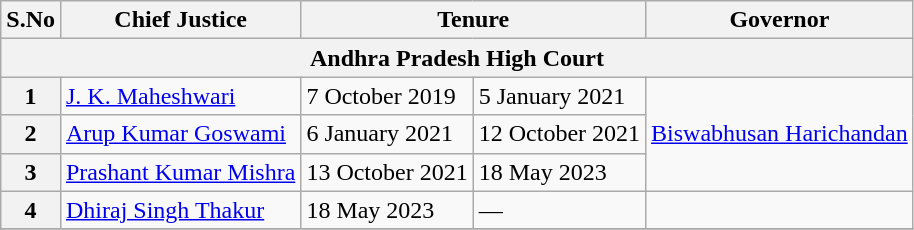<table class="wikitable sortable">
<tr>
<th><strong>S.No</strong></th>
<th>Chief Justice</th>
<th colspan="2">Tenure</th>
<th>Governor</th>
</tr>
<tr>
<th colspan="5">Andhra Pradesh High Court</th>
</tr>
<tr>
<th>1</th>
<td><a href='#'>J. K. Maheshwari</a></td>
<td>7 October 2019</td>
<td>5 January 2021</td>
<td rowspan="3"><a href='#'>Biswabhusan Harichandan</a></td>
</tr>
<tr>
<th>2</th>
<td><a href='#'>Arup Kumar Goswami</a></td>
<td>6 January 2021</td>
<td>12 October 2021</td>
</tr>
<tr>
<th>3</th>
<td><a href='#'>Prashant Kumar Mishra</a></td>
<td>13 October 2021</td>
<td>18 May 2023</td>
</tr>
<tr>
<th>4</th>
<td><a href='#'>Dhiraj Singh Thakur</a></td>
<td>18 May 2023</td>
<td>—</td>
<td></td>
</tr>
<tr>
</tr>
</table>
